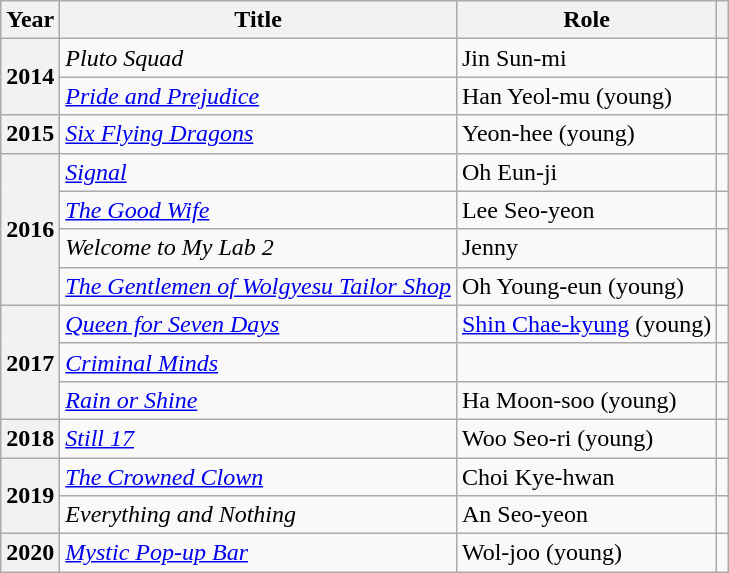<table class="wikitable plainrowheaders sortable">
<tr>
<th scope="col">Year</th>
<th scope="col">Title</th>
<th scope="col">Role</th>
<th scope="col" class="unsortable"></th>
</tr>
<tr>
<th scope="row" rowspan="2">2014</th>
<td><em>Pluto Squad</em></td>
<td>Jin Sun-mi</td>
<td style="text-align:center"></td>
</tr>
<tr>
<td><em><a href='#'>Pride and Prejudice</a></em></td>
<td>Han Yeol-mu (young)</td>
<td style="text-align:center"></td>
</tr>
<tr>
<th scope="row">2015</th>
<td><em><a href='#'>Six Flying Dragons</a></em></td>
<td>Yeon-hee (young)</td>
<td style="text-align:center"></td>
</tr>
<tr>
<th scope="row" rowspan="4">2016</th>
<td><em><a href='#'>Signal</a></em></td>
<td>Oh Eun-ji</td>
<td style="text-align:center"></td>
</tr>
<tr>
<td><em><a href='#'>The Good Wife</a></em></td>
<td>Lee Seo-yeon</td>
<td style="text-align:center"></td>
</tr>
<tr>
<td><em>Welcome to My Lab 2</em></td>
<td>Jenny</td>
<td style="text-align:center"></td>
</tr>
<tr>
<td><em><a href='#'>The Gentlemen of Wolgyesu Tailor Shop</a></em></td>
<td>Oh Young-eun (young)</td>
<td style="text-align:center"></td>
</tr>
<tr>
<th scope="row" rowspan="3">2017</th>
<td><em><a href='#'>Queen for Seven Days</a></em></td>
<td><a href='#'>Shin Chae-kyung</a> (young)</td>
<td style="text-align:center"></td>
</tr>
<tr>
<td><a href='#'><em>Criminal Minds</em></a></td>
<td></td>
<td style="text-align:center"></td>
</tr>
<tr>
<td><em><a href='#'>Rain or Shine</a></em></td>
<td>Ha Moon-soo (young)</td>
<td style="text-align:center"></td>
</tr>
<tr>
<th scope="row">2018</th>
<td><em><a href='#'>Still 17</a></em></td>
<td>Woo Seo-ri (young)</td>
<td style="text-align:center"></td>
</tr>
<tr>
<th scope="row" rowspan="2">2019</th>
<td><em><a href='#'>The Crowned Clown</a></em></td>
<td>Choi Kye-hwan</td>
<td style="text-align:center"></td>
</tr>
<tr>
<td><em>Everything and Nothing</em></td>
<td>An Seo-yeon</td>
<td style="text-align:center"></td>
</tr>
<tr>
<th scope="row">2020</th>
<td><em><a href='#'>Mystic Pop-up Bar</a></em></td>
<td>Wol-joo (young)</td>
<td style="text-align:center"></td>
</tr>
</table>
